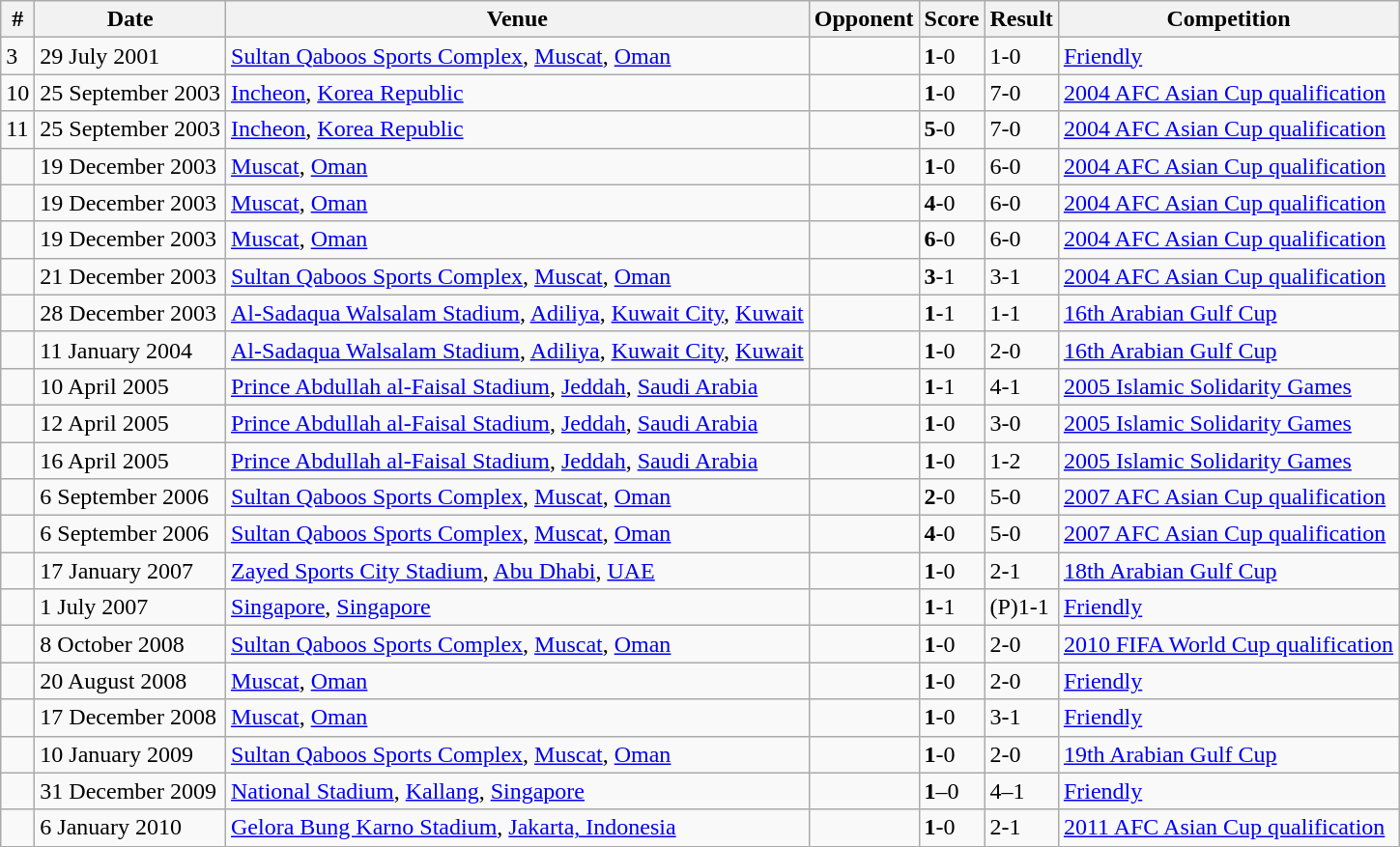<table class="wikitable">
<tr>
<th>#</th>
<th>Date</th>
<th>Venue</th>
<th>Opponent</th>
<th>Score</th>
<th>Result</th>
<th>Competition</th>
</tr>
<tr>
<td>3</td>
<td>29 July 2001</td>
<td><a href='#'>Sultan Qaboos Sports Complex</a>, <a href='#'>Muscat</a>, <a href='#'>Oman</a></td>
<td></td>
<td><strong>1</strong>-0</td>
<td>1-0</td>
<td><a href='#'>Friendly</a></td>
</tr>
<tr>
<td>10</td>
<td>25 September 2003</td>
<td><a href='#'>Incheon</a>, <a href='#'>Korea Republic</a></td>
<td></td>
<td><strong>1</strong>-0</td>
<td>7-0</td>
<td><a href='#'>2004 AFC Asian Cup qualification</a></td>
</tr>
<tr>
<td>11</td>
<td>25 September 2003</td>
<td><a href='#'>Incheon</a>, <a href='#'>Korea Republic</a></td>
<td></td>
<td><strong>5</strong>-0</td>
<td>7-0</td>
<td><a href='#'>2004 AFC Asian Cup qualification</a></td>
</tr>
<tr>
<td></td>
<td>19 December 2003</td>
<td><a href='#'>Muscat</a>, <a href='#'>Oman</a></td>
<td></td>
<td><strong>1</strong>-0</td>
<td>6-0</td>
<td><a href='#'>2004 AFC Asian Cup qualification</a></td>
</tr>
<tr>
<td></td>
<td>19 December 2003</td>
<td><a href='#'>Muscat</a>, <a href='#'>Oman</a></td>
<td></td>
<td><strong>4</strong>-0</td>
<td>6-0</td>
<td><a href='#'>2004 AFC Asian Cup qualification</a></td>
</tr>
<tr>
<td></td>
<td>19 December 2003</td>
<td><a href='#'>Muscat</a>, <a href='#'>Oman</a></td>
<td></td>
<td><strong>6</strong>-0</td>
<td>6-0</td>
<td><a href='#'>2004 AFC Asian Cup qualification</a></td>
</tr>
<tr>
<td></td>
<td>21 December 2003</td>
<td><a href='#'>Sultan Qaboos Sports Complex</a>, <a href='#'>Muscat</a>, <a href='#'>Oman</a></td>
<td></td>
<td><strong>3</strong>-1</td>
<td>3-1</td>
<td><a href='#'>2004 AFC Asian Cup qualification</a></td>
</tr>
<tr>
<td></td>
<td>28 December 2003</td>
<td><a href='#'>Al-Sadaqua Walsalam Stadium</a>, <a href='#'>Adiliya</a>, <a href='#'>Kuwait City</a>, <a href='#'>Kuwait</a></td>
<td></td>
<td><strong>1</strong>-1</td>
<td>1-1</td>
<td><a href='#'>16th Arabian Gulf Cup</a></td>
</tr>
<tr>
<td></td>
<td>11 January 2004</td>
<td><a href='#'>Al-Sadaqua Walsalam Stadium</a>, <a href='#'>Adiliya</a>, <a href='#'>Kuwait City</a>, <a href='#'>Kuwait</a></td>
<td></td>
<td><strong>1</strong>-0</td>
<td>2-0</td>
<td><a href='#'>16th Arabian Gulf Cup</a></td>
</tr>
<tr>
<td></td>
<td>10 April 2005</td>
<td><a href='#'>Prince Abdullah al-Faisal Stadium</a>, <a href='#'>Jeddah</a>, <a href='#'>Saudi Arabia</a></td>
<td></td>
<td><strong>1</strong>-1</td>
<td>4-1</td>
<td><a href='#'>2005 Islamic Solidarity Games</a></td>
</tr>
<tr>
<td></td>
<td>12 April 2005</td>
<td><a href='#'>Prince Abdullah al-Faisal Stadium</a>, <a href='#'>Jeddah</a>, <a href='#'>Saudi Arabia</a></td>
<td></td>
<td><strong>1</strong>-0</td>
<td>3-0</td>
<td><a href='#'>2005 Islamic Solidarity Games</a></td>
</tr>
<tr>
<td></td>
<td>16 April 2005</td>
<td><a href='#'>Prince Abdullah al-Faisal Stadium</a>, <a href='#'>Jeddah</a>, <a href='#'>Saudi Arabia</a></td>
<td></td>
<td><strong>1</strong>-0</td>
<td>1-2</td>
<td><a href='#'>2005 Islamic Solidarity Games</a></td>
</tr>
<tr>
<td></td>
<td>6 September 2006</td>
<td><a href='#'>Sultan Qaboos Sports Complex</a>, <a href='#'>Muscat</a>, <a href='#'>Oman</a></td>
<td></td>
<td><strong>2</strong>-0</td>
<td>5-0</td>
<td><a href='#'>2007 AFC Asian Cup qualification</a></td>
</tr>
<tr>
<td></td>
<td>6 September 2006</td>
<td><a href='#'>Sultan Qaboos Sports Complex</a>, <a href='#'>Muscat</a>, <a href='#'>Oman</a></td>
<td></td>
<td><strong>4</strong>-0</td>
<td>5-0</td>
<td><a href='#'>2007 AFC Asian Cup qualification</a></td>
</tr>
<tr>
<td></td>
<td>17 January 2007</td>
<td><a href='#'>Zayed Sports City Stadium</a>, <a href='#'>Abu Dhabi</a>, <a href='#'>UAE</a></td>
<td></td>
<td><strong>1</strong>-0</td>
<td>2-1</td>
<td><a href='#'>18th Arabian Gulf Cup</a></td>
</tr>
<tr>
<td></td>
<td>1 July 2007</td>
<td><a href='#'>Singapore</a>, <a href='#'>Singapore</a></td>
<td></td>
<td><strong>1</strong>-1</td>
<td>(P)1-1</td>
<td><a href='#'>Friendly</a></td>
</tr>
<tr>
<td></td>
<td>8 October 2008</td>
<td><a href='#'>Sultan Qaboos Sports Complex</a>, <a href='#'>Muscat</a>, <a href='#'>Oman</a></td>
<td></td>
<td><strong>1</strong>-0</td>
<td>2-0</td>
<td><a href='#'>2010 FIFA World Cup qualification</a></td>
</tr>
<tr>
<td></td>
<td>20 August 2008</td>
<td><a href='#'>Muscat</a>, <a href='#'>Oman</a></td>
<td></td>
<td><strong>1</strong>-0</td>
<td>2-0</td>
<td><a href='#'>Friendly</a></td>
</tr>
<tr>
<td></td>
<td>17 December 2008</td>
<td><a href='#'>Muscat</a>, <a href='#'>Oman</a></td>
<td></td>
<td><strong>1</strong>-0</td>
<td>3-1</td>
<td><a href='#'>Friendly</a></td>
</tr>
<tr>
<td></td>
<td>10 January 2009</td>
<td><a href='#'>Sultan Qaboos Sports Complex</a>, <a href='#'>Muscat</a>, <a href='#'>Oman</a></td>
<td></td>
<td><strong>1</strong>-0</td>
<td>2-0</td>
<td><a href='#'>19th Arabian Gulf Cup</a></td>
</tr>
<tr>
<td></td>
<td>31 December 2009</td>
<td><a href='#'>National Stadium</a>, <a href='#'>Kallang</a>, <a href='#'>Singapore</a></td>
<td></td>
<td><strong>1</strong>–0</td>
<td>4–1</td>
<td><a href='#'>Friendly</a></td>
</tr>
<tr>
<td></td>
<td>6 January 2010</td>
<td><a href='#'>Gelora Bung Karno Stadium</a>, <a href='#'>Jakarta, Indonesia</a></td>
<td></td>
<td><strong>1</strong>-0</td>
<td>2-1</td>
<td><a href='#'>2011 AFC Asian Cup qualification</a></td>
</tr>
</table>
